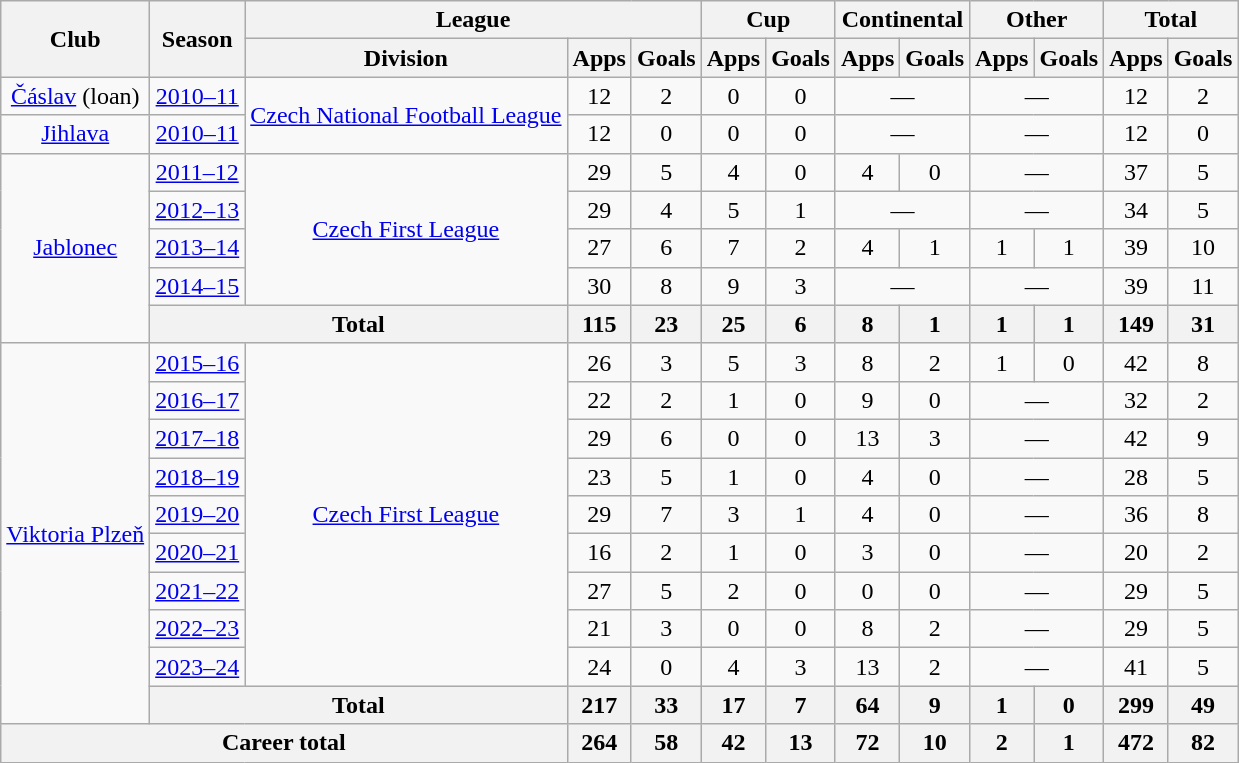<table class="wikitable" style="text-align:center">
<tr>
<th rowspan=2>Club</th>
<th rowspan=2>Season</th>
<th colspan=3>League</th>
<th colspan=2>Cup</th>
<th colspan=2>Continental</th>
<th colspan=2>Other</th>
<th colspan=2>Total</th>
</tr>
<tr>
<th>Division</th>
<th>Apps</th>
<th>Goals</th>
<th>Apps</th>
<th>Goals</th>
<th>Apps</th>
<th>Goals</th>
<th>Apps</th>
<th>Goals</th>
<th>Apps</th>
<th>Goals</th>
</tr>
<tr>
<td><a href='#'>Čáslav</a> (loan)</td>
<td><a href='#'>2010–11</a></td>
<td rowspan="2"><a href='#'>Czech National Football League</a></td>
<td>12</td>
<td>2</td>
<td>0</td>
<td>0</td>
<td colspan="2">—</td>
<td colspan="2">—</td>
<td>12</td>
<td>2</td>
</tr>
<tr>
<td><a href='#'>Jihlava</a></td>
<td><a href='#'>2010–11</a></td>
<td>12</td>
<td>0</td>
<td>0</td>
<td>0</td>
<td colspan="2">—</td>
<td colspan="2">—</td>
<td>12</td>
<td>0</td>
</tr>
<tr>
<td rowspan="5"><a href='#'>Jablonec</a></td>
<td><a href='#'>2011–12</a></td>
<td rowspan="4"><a href='#'>Czech First League</a></td>
<td>29</td>
<td>5</td>
<td>4</td>
<td>0</td>
<td>4</td>
<td>0</td>
<td colspan="2">—</td>
<td>37</td>
<td>5</td>
</tr>
<tr>
<td><a href='#'>2012–13</a></td>
<td>29</td>
<td>4</td>
<td>5</td>
<td>1</td>
<td colspan="2">—</td>
<td colspan="2">—</td>
<td>34</td>
<td>5</td>
</tr>
<tr>
<td><a href='#'>2013–14</a></td>
<td>27</td>
<td>6</td>
<td>7</td>
<td>2</td>
<td>4</td>
<td>1</td>
<td>1</td>
<td>1</td>
<td>39</td>
<td>10</td>
</tr>
<tr>
<td><a href='#'>2014–15</a></td>
<td>30</td>
<td>8</td>
<td>9</td>
<td>3</td>
<td colspan="2">—</td>
<td colspan="2">—</td>
<td>39</td>
<td>11</td>
</tr>
<tr>
<th colspan="2">Total</th>
<th>115</th>
<th>23</th>
<th>25</th>
<th>6</th>
<th>8</th>
<th>1</th>
<th>1</th>
<th>1</th>
<th>149</th>
<th>31</th>
</tr>
<tr>
<td rowspan="10"><a href='#'>Viktoria Plzeň</a></td>
<td><a href='#'>2015–16</a></td>
<td rowspan="9"><a href='#'>Czech First League</a></td>
<td>26</td>
<td>3</td>
<td>5</td>
<td>3</td>
<td>8</td>
<td>2</td>
<td>1</td>
<td>0</td>
<td>42</td>
<td>8</td>
</tr>
<tr>
<td><a href='#'>2016–17</a></td>
<td>22</td>
<td>2</td>
<td>1</td>
<td>0</td>
<td>9</td>
<td>0</td>
<td colspan="2">—</td>
<td>32</td>
<td>2</td>
</tr>
<tr>
<td><a href='#'>2017–18</a></td>
<td>29</td>
<td>6</td>
<td>0</td>
<td>0</td>
<td>13</td>
<td>3</td>
<td colspan="2">—</td>
<td>42</td>
<td>9</td>
</tr>
<tr>
<td><a href='#'>2018–19</a></td>
<td>23</td>
<td>5</td>
<td>1</td>
<td>0</td>
<td>4</td>
<td>0</td>
<td colspan="2">—</td>
<td>28</td>
<td>5</td>
</tr>
<tr>
<td><a href='#'>2019–20</a></td>
<td>29</td>
<td>7</td>
<td>3</td>
<td>1</td>
<td>4</td>
<td>0</td>
<td colspan="2">—</td>
<td>36</td>
<td>8</td>
</tr>
<tr>
<td><a href='#'>2020–21</a></td>
<td>16</td>
<td>2</td>
<td>1</td>
<td>0</td>
<td>3</td>
<td>0</td>
<td colspan="2">—</td>
<td>20</td>
<td>2</td>
</tr>
<tr>
<td><a href='#'>2021–22</a></td>
<td>27</td>
<td>5</td>
<td>2</td>
<td>0</td>
<td>0</td>
<td>0</td>
<td colspan="2">—</td>
<td>29</td>
<td>5</td>
</tr>
<tr>
<td><a href='#'>2022–23</a></td>
<td>21</td>
<td>3</td>
<td>0</td>
<td>0</td>
<td>8</td>
<td>2</td>
<td colspan="2">—</td>
<td>29</td>
<td>5</td>
</tr>
<tr>
<td><a href='#'>2023–24</a></td>
<td>24</td>
<td>0</td>
<td>4</td>
<td>3</td>
<td>13</td>
<td>2</td>
<td colspan="2">—</td>
<td>41</td>
<td>5</td>
</tr>
<tr>
<th colspan="2">Total</th>
<th>217</th>
<th>33</th>
<th>17</th>
<th>7</th>
<th>64</th>
<th>9</th>
<th>1</th>
<th>0</th>
<th>299</th>
<th>49</th>
</tr>
<tr>
<th colspan="3">Career total</th>
<th>264</th>
<th>58</th>
<th>42</th>
<th>13</th>
<th>72</th>
<th>10</th>
<th>2</th>
<th>1</th>
<th>472</th>
<th>82</th>
</tr>
</table>
